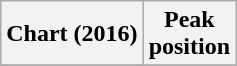<table class="wikitable sortable">
<tr>
<th>Chart (2016)</th>
<th>Peak<br>position</th>
</tr>
<tr>
</tr>
</table>
